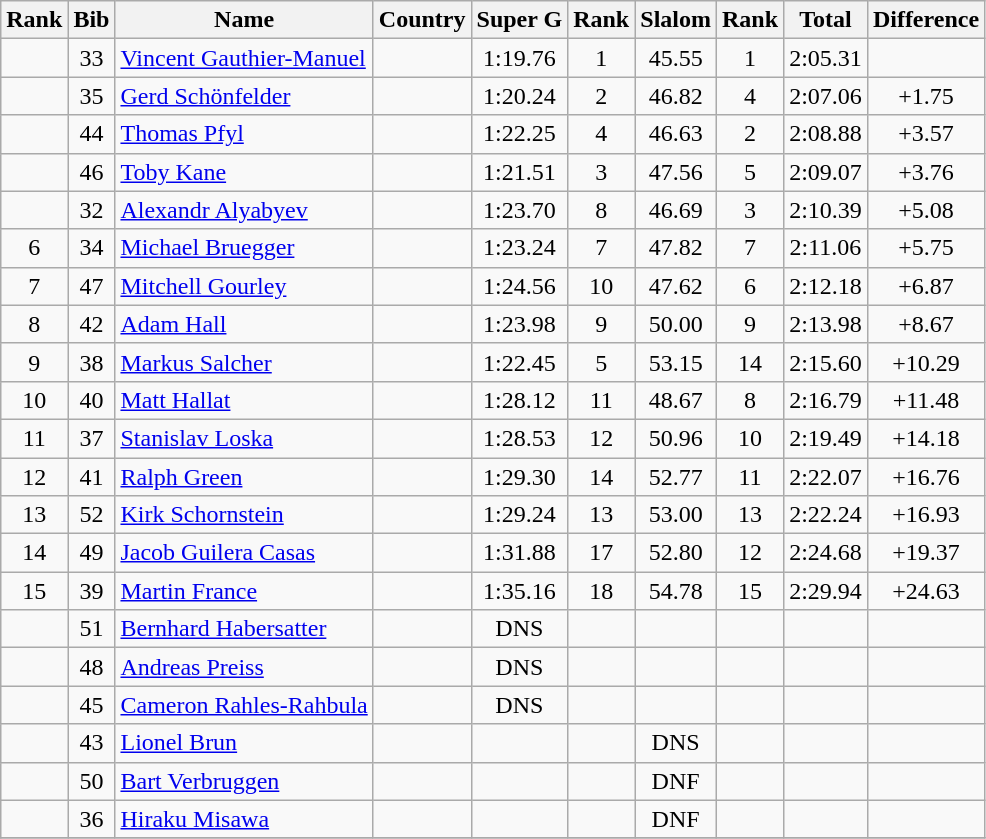<table class="wikitable sortable" style="text-align:center">
<tr>
<th>Rank</th>
<th>Bib</th>
<th>Name</th>
<th>Country</th>
<th>Super G</th>
<th>Rank</th>
<th>Slalom</th>
<th>Rank</th>
<th>Total</th>
<th>Difference</th>
</tr>
<tr>
<td></td>
<td>33</td>
<td align=left><a href='#'>Vincent Gauthier-Manuel</a></td>
<td align=left></td>
<td>1:19.76</td>
<td>1</td>
<td>45.55</td>
<td>1</td>
<td>2:05.31</td>
<td></td>
</tr>
<tr>
<td></td>
<td>35</td>
<td align=left><a href='#'>Gerd Schönfelder</a></td>
<td align=left></td>
<td>1:20.24</td>
<td>2</td>
<td>46.82</td>
<td>4</td>
<td>2:07.06</td>
<td>+1.75</td>
</tr>
<tr>
<td></td>
<td>44</td>
<td align=left><a href='#'>Thomas Pfyl</a></td>
<td align=left></td>
<td>1:22.25</td>
<td>4</td>
<td>46.63</td>
<td>2</td>
<td>2:08.88</td>
<td>+3.57</td>
</tr>
<tr>
<td></td>
<td>46</td>
<td align=left><a href='#'>Toby Kane</a></td>
<td align=left></td>
<td>1:21.51</td>
<td>3</td>
<td>47.56</td>
<td>5</td>
<td>2:09.07</td>
<td>+3.76</td>
</tr>
<tr>
<td></td>
<td>32</td>
<td align=left><a href='#'>Alexandr Alyabyev</a></td>
<td align=left></td>
<td>1:23.70</td>
<td>8</td>
<td>46.69</td>
<td>3</td>
<td>2:10.39</td>
<td>+5.08</td>
</tr>
<tr>
<td>6</td>
<td>34</td>
<td align=left><a href='#'>Michael Bruegger</a></td>
<td align=left></td>
<td>1:23.24</td>
<td>7</td>
<td>47.82</td>
<td>7</td>
<td>2:11.06</td>
<td>+5.75</td>
</tr>
<tr>
<td>7</td>
<td>47</td>
<td align=left><a href='#'>Mitchell Gourley</a></td>
<td align=left></td>
<td>1:24.56</td>
<td>10</td>
<td>47.62</td>
<td>6</td>
<td>2:12.18</td>
<td>+6.87</td>
</tr>
<tr>
<td>8</td>
<td>42</td>
<td align=left><a href='#'>Adam Hall</a></td>
<td align=left></td>
<td>1:23.98</td>
<td>9</td>
<td>50.00</td>
<td>9</td>
<td>2:13.98</td>
<td>+8.67</td>
</tr>
<tr>
<td>9</td>
<td>38</td>
<td align=left><a href='#'>Markus Salcher</a></td>
<td align=left></td>
<td>1:22.45</td>
<td>5</td>
<td>53.15</td>
<td>14</td>
<td>2:15.60</td>
<td>+10.29</td>
</tr>
<tr>
<td>10</td>
<td>40</td>
<td align=left><a href='#'>Matt Hallat</a></td>
<td align=left></td>
<td>1:28.12</td>
<td>11</td>
<td>48.67</td>
<td>8</td>
<td>2:16.79</td>
<td>+11.48</td>
</tr>
<tr>
<td>11</td>
<td>37</td>
<td align=left><a href='#'>Stanislav Loska</a></td>
<td align=left></td>
<td>1:28.53</td>
<td>12</td>
<td>50.96</td>
<td>10</td>
<td>2:19.49</td>
<td>+14.18</td>
</tr>
<tr>
<td>12</td>
<td>41</td>
<td align=left><a href='#'>Ralph Green</a></td>
<td align=left></td>
<td>1:29.30</td>
<td>14</td>
<td>52.77</td>
<td>11</td>
<td>2:22.07</td>
<td>+16.76</td>
</tr>
<tr>
<td>13</td>
<td>52</td>
<td align=left><a href='#'>Kirk Schornstein</a></td>
<td align=left></td>
<td>1:29.24</td>
<td>13</td>
<td>53.00</td>
<td>13</td>
<td>2:22.24</td>
<td>+16.93</td>
</tr>
<tr>
<td>14</td>
<td>49</td>
<td align=left><a href='#'>Jacob Guilera Casas</a></td>
<td align=left></td>
<td>1:31.88</td>
<td>17</td>
<td>52.80</td>
<td>12</td>
<td>2:24.68</td>
<td>+19.37</td>
</tr>
<tr>
<td>15</td>
<td>39</td>
<td align=left><a href='#'>Martin France</a></td>
<td align=left></td>
<td>1:35.16</td>
<td>18</td>
<td>54.78</td>
<td>15</td>
<td>2:29.94</td>
<td>+24.63</td>
</tr>
<tr>
<td></td>
<td>51</td>
<td align=left><a href='#'>Bernhard Habersatter</a></td>
<td align=left></td>
<td>DNS</td>
<td></td>
<td></td>
<td></td>
<td></td>
<td></td>
</tr>
<tr>
<td></td>
<td>48</td>
<td align=left><a href='#'>Andreas Preiss</a></td>
<td align=left></td>
<td>DNS</td>
<td></td>
<td></td>
<td></td>
<td></td>
<td></td>
</tr>
<tr>
<td></td>
<td>45</td>
<td align=left><a href='#'>Cameron Rahles-Rahbula</a></td>
<td align=left></td>
<td>DNS</td>
<td></td>
<td></td>
<td></td>
<td></td>
<td></td>
</tr>
<tr>
<td></td>
<td>43</td>
<td align=left><a href='#'>Lionel Brun</a></td>
<td align=left></td>
<td></td>
<td></td>
<td>DNS</td>
<td></td>
<td></td>
<td></td>
</tr>
<tr>
<td></td>
<td>50</td>
<td align=left><a href='#'>Bart Verbruggen</a></td>
<td align=left></td>
<td></td>
<td></td>
<td>DNF</td>
<td></td>
<td></td>
<td></td>
</tr>
<tr>
<td></td>
<td>36</td>
<td align=left><a href='#'>Hiraku Misawa</a></td>
<td align=left></td>
<td></td>
<td></td>
<td>DNF</td>
<td></td>
<td></td>
<td></td>
</tr>
<tr>
</tr>
</table>
